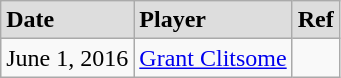<table class="wikitable">
<tr style="background:#ddd;">
<td><strong>Date</strong></td>
<td><strong>Player</strong></td>
<td><strong>Ref</strong></td>
</tr>
<tr>
<td>June 1, 2016</td>
<td><a href='#'>Grant Clitsome</a></td>
<td></td>
</tr>
</table>
